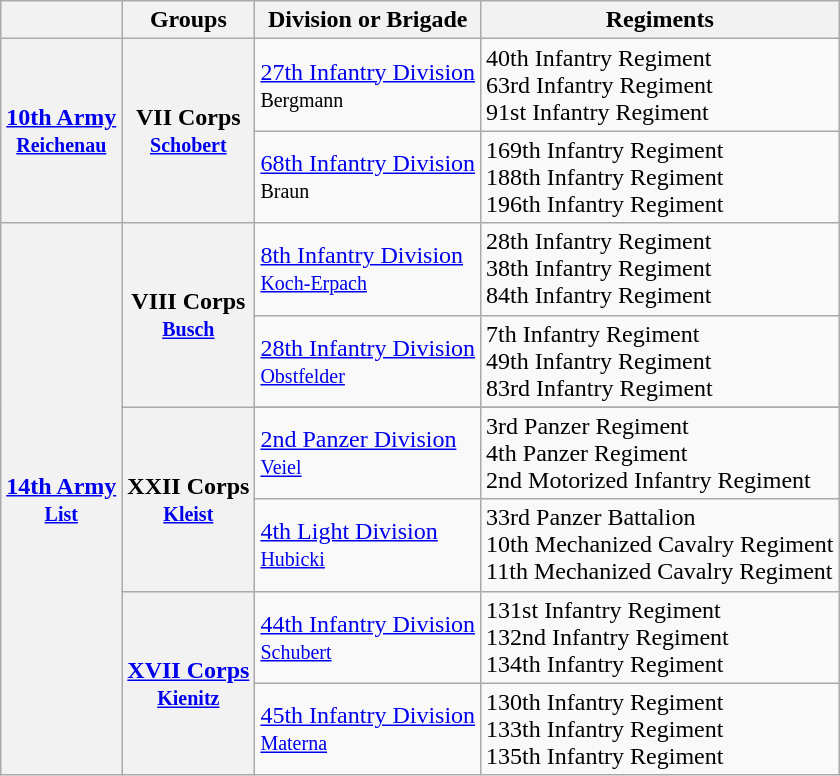<table class="wikitable">
<tr>
<th></th>
<th>Groups</th>
<th>Division or Brigade</th>
<th>Regiments</th>
</tr>
<tr>
<th ROWSPAN=2><a href='#'>10th Army</a> <br><small><a href='#'>Reichenau</a></small></th>
<th ROWSPAN=2>VII Corps <br><small><a href='#'>Schobert</a></small></th>
<td><a href='#'>27th Infantry Division</a> <br><small>Bergmann</small></td>
<td>40th Infantry Regiment <br> 63rd Infantry Regiment <br> 91st Infantry Regiment</td>
</tr>
<tr>
<td><a href='#'>68th Infantry Division</a><br><small>Braun</small></td>
<td>169th Infantry Regiment <br> 188th Infantry Regiment <br> 196th Infantry Regiment</td>
</tr>
<tr>
<th ROWSPAN=7><a href='#'>14th Army</a> <br><small><a href='#'>List</a></small></th>
<th ROWSPAN=2>VIII Corps <br><small><a href='#'>Busch</a></small></th>
<td><a href='#'>8th Infantry Division</a> <br><small><a href='#'>Koch-Erpach</a></small></td>
<td>28th Infantry Regiment <br> 38th Infantry Regiment <br> 84th Infantry Regiment</td>
</tr>
<tr>
<td><a href='#'>28th Infantry Division</a> <br><small><a href='#'>Obstfelder</a></small></td>
<td>7th Infantry Regiment <br> 49th Infantry Regiment <br> 83rd Infantry Regiment</td>
</tr>
<tr>
<th ROWSPAN=3>XXII Corps <br><small><a href='#'>Kleist</a></small></th>
</tr>
<tr>
<td><a href='#'>2nd Panzer Division</a> <br><small><a href='#'>Veiel</a></small></td>
<td>3rd Panzer Regiment <br> 4th Panzer Regiment <br> 2nd Motorized Infantry Regiment</td>
</tr>
<tr>
<td><a href='#'>4th Light Division</a> <br><small><a href='#'>Hubicki</a></small></td>
<td>33rd Panzer Battalion <br> 10th Mechanized Cavalry Regiment <br> 11th Mechanized Cavalry Regiment</td>
</tr>
<tr>
<th ROWSPAN=3><a href='#'>XVII Corps</a> <br><small><a href='#'>Kienitz</a></small></th>
<td><a href='#'>44th Infantry Division</a> <br><small><a href='#'>Schubert</a></small></td>
<td>131st Infantry Regiment <br> 132nd Infantry Regiment <br> 134th Infantry Regiment</td>
</tr>
<tr>
<td><a href='#'>45th Infantry Division</a> <br><small><a href='#'>Materna</a></small></td>
<td>130th Infantry Regiment <br> 133th Infantry Regiment <br> 135th Infantry Regiment</td>
</tr>
</table>
